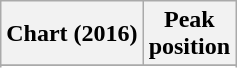<table class="wikitable plainrowheaders sortable" style="text-align:center;">
<tr>
<th scope="col">Chart (2016)</th>
<th scope="col">Peak<br>position</th>
</tr>
<tr>
</tr>
<tr>
</tr>
<tr>
</tr>
<tr>
</tr>
<tr>
</tr>
<tr>
</tr>
</table>
